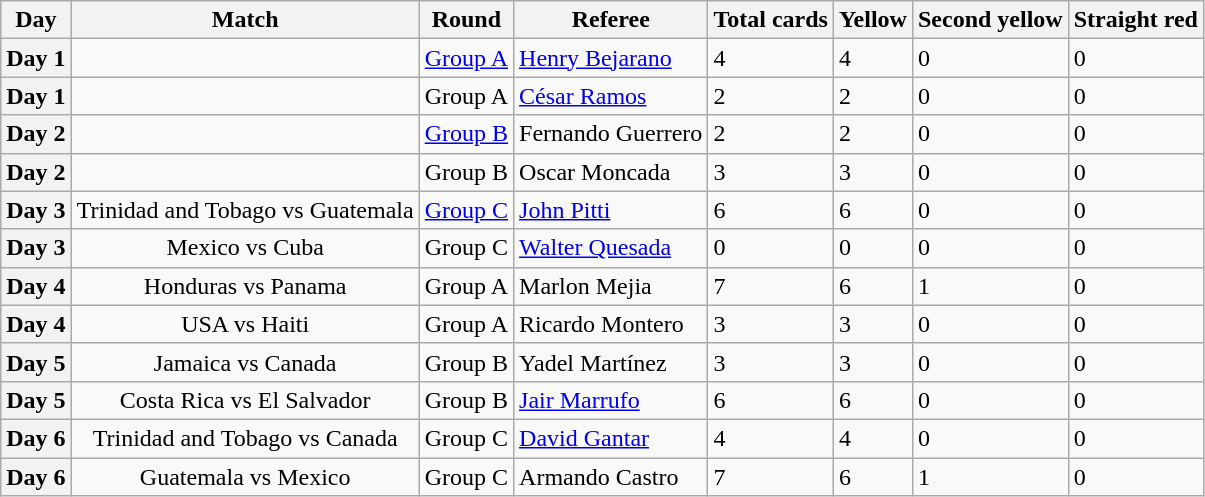<table class="wikitable sortable plainrowheaders">
<tr>
<th scope="col">Day</th>
<th scope="col">Match</th>
<th scope="col">Round</th>
<th scope="col">Referee</th>
<th scope="col">Total cards</th>
<th scope="col"> Yellow</th>
<th scope="col"> Second yellow</th>
<th scope="col">Straight red</th>
</tr>
<tr>
<th scope="row">Day 1</th>
<td style="text-align:center;"></td>
<td><a href='#'>Group A</a></td>
<td style="text-align:left;"> <a href='#'>Henry Bejarano</a></td>
<td>4</td>
<td>4</td>
<td>0</td>
<td>0</td>
</tr>
<tr>
<th scope="row">Day 1</th>
<td style="text-align:center;"></td>
<td>Group A</td>
<td style="text-align:left;"> <a href='#'>César Ramos</a></td>
<td>2</td>
<td>2</td>
<td>0</td>
<td>0</td>
</tr>
<tr>
<th scope="row">Day 2</th>
<td style="text-align:center;"></td>
<td><a href='#'>Group B</a></td>
<td style="text-align:left;"> Fernando Guerrero</td>
<td>2</td>
<td>2</td>
<td>0</td>
<td>0</td>
</tr>
<tr>
<th scope="row">Day 2</th>
<td style="text-align:center;"></td>
<td>Group B</td>
<td style="text-align:left;"> Oscar Moncada</td>
<td>3</td>
<td>3</td>
<td>0</td>
<td>0</td>
</tr>
<tr>
<th scope="row">Day 3</th>
<td style="text-align:center;"> Trinidad and Tobago vs Guatemala </td>
<td><a href='#'>Group C</a></td>
<td style="text-align:left;"> <a href='#'>John Pitti</a></td>
<td>6</td>
<td>6</td>
<td>0</td>
<td>0</td>
</tr>
<tr>
<th scope="row">Day 3</th>
<td style="text-align:center;"> Mexico vs Cuba </td>
<td>Group C</td>
<td style="text-align:left;"> <a href='#'>Walter Quesada</a></td>
<td>0</td>
<td>0</td>
<td>0</td>
<td>0</td>
</tr>
<tr>
<th scope="row">Day 4</th>
<td style="text-align:center;"> Honduras vs Panama </td>
<td>Group A</td>
<td style="text-align:left;"> Marlon Mejia</td>
<td>7</td>
<td>6</td>
<td>1</td>
<td>0</td>
</tr>
<tr>
<th scope="row">Day 4</th>
<td style="text-align:center;"> USA vs Haiti </td>
<td>Group A</td>
<td style="text-align:left;"> Ricardo Montero</td>
<td>3</td>
<td>3</td>
<td>0</td>
<td>0</td>
</tr>
<tr>
<th scope="row">Day 5</th>
<td style="text-align:center;"> Jamaica vs Canada </td>
<td>Group B</td>
<td style="text-align:left;"> Yadel Martínez</td>
<td>3</td>
<td>3</td>
<td>0</td>
<td>0</td>
</tr>
<tr>
<th scope="row">Day 5</th>
<td style="text-align:center;"> Costa Rica vs El Salvador </td>
<td>Group B</td>
<td style="text-align:left;"> <a href='#'>Jair Marrufo</a></td>
<td>6</td>
<td>6</td>
<td>0</td>
<td>0</td>
</tr>
<tr>
<th scope="row">Day 6</th>
<td style="text-align:center;"> Trinidad and Tobago vs Canada </td>
<td>Group C</td>
<td style="text-align:left;"> <a href='#'>David Gantar</a></td>
<td>4</td>
<td>4</td>
<td>0</td>
<td>0</td>
</tr>
<tr>
<th scope="row">Day 6</th>
<td style="text-align:center;"> Guatemala vs Mexico </td>
<td>Group C</td>
<td style="text-align:left;"> Armando Castro</td>
<td>7</td>
<td>6</td>
<td>1</td>
<td>0</td>
</tr>
</table>
